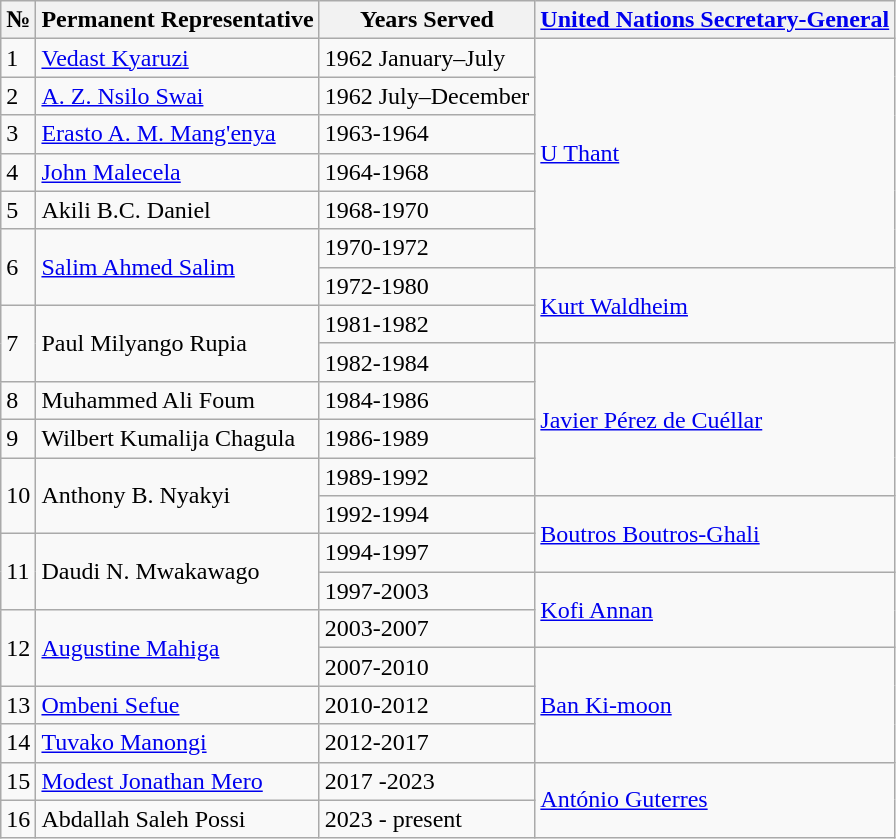<table class="wikitable">
<tr>
<th>№</th>
<th>Permanent Representative</th>
<th>Years Served</th>
<th><a href='#'>United Nations Secretary-General</a></th>
</tr>
<tr>
<td>1</td>
<td><a href='#'>Vedast Kyaruzi</a></td>
<td>1962 January–July</td>
<td rowspan = "6"><a href='#'>U Thant</a></td>
</tr>
<tr>
<td>2</td>
<td><a href='#'>A. Z. Nsilo Swai</a></td>
<td>1962 July–December</td>
</tr>
<tr>
<td>3</td>
<td><a href='#'>Erasto A. M. Mang'enya</a></td>
<td>1963-1964</td>
</tr>
<tr>
<td>4</td>
<td><a href='#'>John Malecela</a></td>
<td>1964-1968</td>
</tr>
<tr>
<td>5</td>
<td>Akili B.C. Daniel</td>
<td>1968-1970</td>
</tr>
<tr>
<td rowspan = "2">6</td>
<td rowspan = "2"><a href='#'>Salim Ahmed Salim</a></td>
<td>1970-1972</td>
</tr>
<tr>
<td>1972-1980</td>
<td rowspan = "2"><a href='#'>Kurt Waldheim</a></td>
</tr>
<tr>
<td rowspan = "2">7</td>
<td rowspan = "2">Paul Milyango Rupia</td>
<td>1981-1982</td>
</tr>
<tr>
<td>1982-1984</td>
<td rowspan = "4"><a href='#'>Javier Pérez de Cuéllar</a></td>
</tr>
<tr>
<td>8</td>
<td>Muhammed Ali Foum</td>
<td>1984-1986</td>
</tr>
<tr>
<td>9</td>
<td>Wilbert Kumalija Chagula</td>
<td>1986-1989</td>
</tr>
<tr>
<td rowspan = "2">10</td>
<td rowspan = "2">Anthony B. Nyakyi</td>
<td>1989-1992</td>
</tr>
<tr>
<td>1992-1994</td>
<td rowspan = "2"><a href='#'>Boutros Boutros-Ghali</a></td>
</tr>
<tr>
<td rowspan = "2">11</td>
<td rowspan = "2">Daudi N. Mwakawago</td>
<td>1994-1997</td>
</tr>
<tr>
<td>1997-2003</td>
<td rowspan = "2"><a href='#'>Kofi Annan</a></td>
</tr>
<tr>
<td rowspan = "2">12</td>
<td rowspan = "2"><a href='#'>Augustine Mahiga</a></td>
<td>2003-2007</td>
</tr>
<tr>
<td>2007-2010</td>
<td rowspan = "3"><a href='#'>Ban Ki-moon</a></td>
</tr>
<tr>
<td>13</td>
<td><a href='#'>Ombeni Sefue</a></td>
<td>2010-2012</td>
</tr>
<tr>
<td>14</td>
<td><a href='#'>Tuvako Manongi</a></td>
<td>2012-2017</td>
</tr>
<tr>
<td>15</td>
<td><a href='#'>Modest Jonathan Mero</a></td>
<td>2017 -2023</td>
<td rowspan="2"><a href='#'>António Guterres</a></td>
</tr>
<tr>
<td>16</td>
<td>Abdallah Saleh Possi</td>
<td>2023 - present</td>
</tr>
</table>
